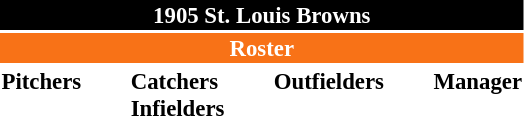<table class="toccolours" style="font-size: 95%;">
<tr>
<th colspan="10" style="background-color: black; color: white; text-align: center;">1905 St. Louis Browns</th>
</tr>
<tr>
<td colspan="10" style="background-color: #F87217; color: white; text-align: center;"><strong>Roster</strong></td>
</tr>
<tr>
<td valign="top"><strong>Pitchers</strong><br>






</td>
<td width="25px"></td>
<td valign="top"><strong>Catchers</strong><br>





<strong>Infielders</strong>






</td>
<td width="25px"></td>
<td valign="top"><strong>Outfielders</strong><br>


</td>
<td width="25px"></td>
<td valign="top"><strong>Manager</strong><br></td>
</tr>
</table>
